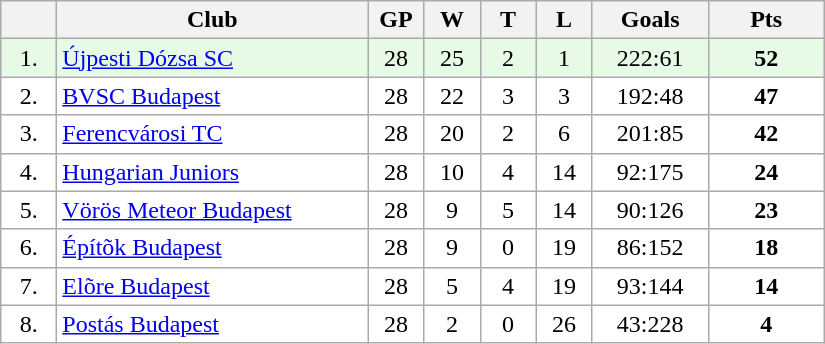<table class="wikitable">
<tr>
<th width="30"></th>
<th width="200">Club</th>
<th width="30">GP</th>
<th width="30">W</th>
<th width="30">T</th>
<th width="30">L</th>
<th width="70">Goals</th>
<th width="70">Pts</th>
</tr>
<tr bgcolor="#e6fae6" align="center">
<td>1.</td>
<td align="left"><a href='#'>Újpesti Dózsa SC</a></td>
<td>28</td>
<td>25</td>
<td>2</td>
<td>1</td>
<td>222:61</td>
<td><strong>52</strong></td>
</tr>
<tr bgcolor="#FFFFFF" align="center">
<td>2.</td>
<td align="left"><a href='#'>BVSC Budapest</a></td>
<td>28</td>
<td>22</td>
<td>3</td>
<td>3</td>
<td>192:48</td>
<td><strong>47</strong></td>
</tr>
<tr bgcolor="#FFFFFF" align="center">
<td>3.</td>
<td align="left"><a href='#'>Ferencvárosi TC</a></td>
<td>28</td>
<td>20</td>
<td>2</td>
<td>6</td>
<td>201:85</td>
<td><strong>42</strong></td>
</tr>
<tr bgcolor="#FFFFFF" align="center">
<td>4.</td>
<td align="left"><a href='#'>Hungarian Juniors</a></td>
<td>28</td>
<td>10</td>
<td>4</td>
<td>14</td>
<td>92:175</td>
<td><strong>24</strong></td>
</tr>
<tr bgcolor="#FFFFFF" align="center">
<td>5.</td>
<td align="left"><a href='#'>Vörös Meteor Budapest</a></td>
<td>28</td>
<td>9</td>
<td>5</td>
<td>14</td>
<td>90:126</td>
<td><strong>23</strong></td>
</tr>
<tr bgcolor="#FFFFFF" align="center">
<td>6.</td>
<td align="left"><a href='#'>Építõk Budapest</a></td>
<td>28</td>
<td>9</td>
<td>0</td>
<td>19</td>
<td>86:152</td>
<td><strong>18</strong></td>
</tr>
<tr bgcolor="#FFFFFF" align="center">
<td>7.</td>
<td align="left"><a href='#'>Elõre Budapest</a></td>
<td>28</td>
<td>5</td>
<td>4</td>
<td>19</td>
<td>93:144</td>
<td><strong>14</strong></td>
</tr>
<tr bgcolor="#FFFFFF" align="center">
<td>8.</td>
<td align="left"><a href='#'>Postás Budapest</a></td>
<td>28</td>
<td>2</td>
<td>0</td>
<td>26</td>
<td>43:228</td>
<td><strong>4</strong></td>
</tr>
</table>
